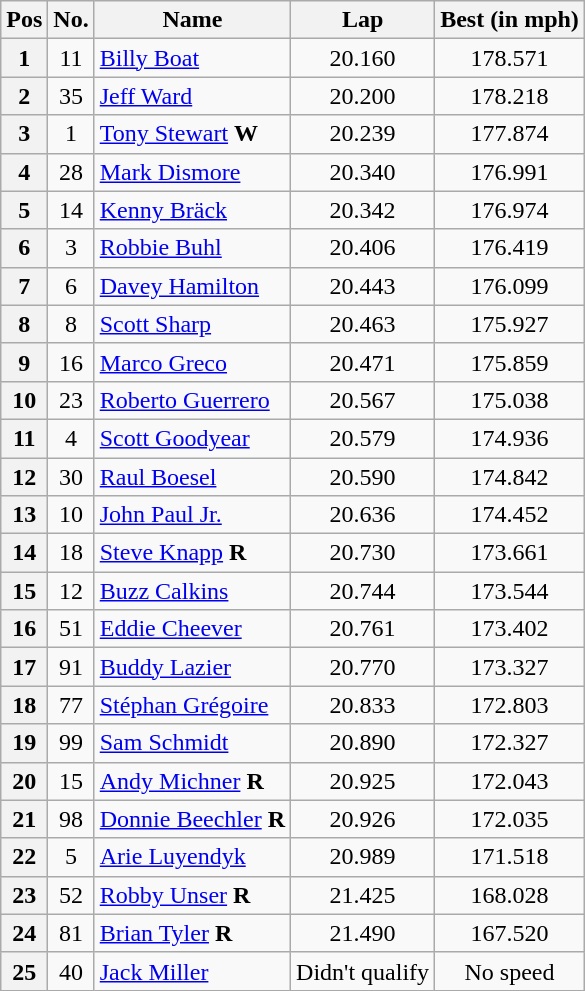<table class="wikitable sortable" "style=fontsize=95%">
<tr>
<th>Pos</th>
<th>No.</th>
<th>Name</th>
<th>Lap</th>
<th>Best (in mph)</th>
</tr>
<tr>
<th scope="row">1</th>
<td align=center>11</td>
<td> <a href='#'>Billy Boat</a></td>
<td align="center">20.160</td>
<td align="center">178.571</td>
</tr>
<tr>
<th scope="row">2</th>
<td align=center>35</td>
<td> <a href='#'>Jeff Ward</a></td>
<td align="center">20.200</td>
<td align="center">178.218</td>
</tr>
<tr>
<th scope="row">3</th>
<td align=center>1</td>
<td> <a href='#'>Tony Stewart</a> <strong><span>W</span></strong></td>
<td align="center">20.239</td>
<td align="center">177.874</td>
</tr>
<tr>
<th scope="row">4</th>
<td align=center>28</td>
<td> <a href='#'>Mark Dismore</a></td>
<td align="center">20.340</td>
<td align="center">176.991</td>
</tr>
<tr>
<th scope="row">5</th>
<td align=center>14</td>
<td> <a href='#'>Kenny Bräck</a></td>
<td align="center">20.342</td>
<td align="center">176.974</td>
</tr>
<tr>
<th scope="row">6</th>
<td align=center>3</td>
<td> <a href='#'>Robbie Buhl</a></td>
<td align="center">20.406</td>
<td align="center">176.419</td>
</tr>
<tr>
<th scope="row">7</th>
<td align=center>6</td>
<td> <a href='#'>Davey Hamilton</a></td>
<td align="center">20.443</td>
<td align="center">176.099</td>
</tr>
<tr>
<th scope="row">8</th>
<td align=center>8</td>
<td> <a href='#'>Scott Sharp</a></td>
<td align="center">20.463</td>
<td align="center">175.927</td>
</tr>
<tr>
<th scope="row">9</th>
<td align=center>16</td>
<td> <a href='#'>Marco Greco</a></td>
<td align="center">20.471</td>
<td align="center">175.859</td>
</tr>
<tr>
<th scope="row">10</th>
<td align=center>23</td>
<td> <a href='#'>Roberto Guerrero</a></td>
<td align="center">20.567</td>
<td align="center">175.038</td>
</tr>
<tr>
<th scope="row">11</th>
<td align=center>4</td>
<td> <a href='#'>Scott Goodyear</a></td>
<td align="center">20.579</td>
<td align="center">174.936</td>
</tr>
<tr>
<th scope="row">12</th>
<td align=center>30</td>
<td> <a href='#'>Raul Boesel</a></td>
<td align="center">20.590</td>
<td align="center">174.842</td>
</tr>
<tr>
<th scope="row">13</th>
<td align=center>10</td>
<td> <a href='#'>John Paul Jr.</a></td>
<td align="center">20.636</td>
<td align="center">174.452</td>
</tr>
<tr>
<th scope="row">14</th>
<td align=center>18</td>
<td> <a href='#'>Steve Knapp</a> <strong><span>R</span></strong></td>
<td align="center">20.730</td>
<td align="center">173.661</td>
</tr>
<tr>
<th scope="row">15</th>
<td align=center>12</td>
<td> <a href='#'>Buzz Calkins</a></td>
<td align="center">20.744</td>
<td align="center">173.544</td>
</tr>
<tr>
<th scope="row">16</th>
<td align=center>51</td>
<td> <a href='#'>Eddie Cheever</a></td>
<td align="center">20.761</td>
<td align="center">173.402</td>
</tr>
<tr>
<th scope="row">17</th>
<td align=center>91</td>
<td> <a href='#'>Buddy Lazier</a></td>
<td align="center">20.770</td>
<td align="center">173.327</td>
</tr>
<tr>
<th scope="row">18</th>
<td align=center>77</td>
<td> <a href='#'>Stéphan Grégoire</a></td>
<td align="center">20.833</td>
<td align="center">172.803</td>
</tr>
<tr>
<th scope="row">19</th>
<td align=center>99</td>
<td> <a href='#'>Sam Schmidt</a></td>
<td align="center">20.890</td>
<td align="center">172.327</td>
</tr>
<tr>
<th scope="row">20</th>
<td align=center>15</td>
<td> <a href='#'>Andy Michner</a> <strong><span>R</span></strong></td>
<td align="center">20.925</td>
<td align="center">172.043</td>
</tr>
<tr>
<th scope="row">21</th>
<td align=center>98</td>
<td> <a href='#'>Donnie Beechler</a> <strong><span>R</span></strong></td>
<td align="center">20.926</td>
<td align="center">172.035</td>
</tr>
<tr>
<th scope="row">22</th>
<td align=center>5</td>
<td> <a href='#'>Arie Luyendyk</a></td>
<td align="center">20.989</td>
<td align="center">171.518</td>
</tr>
<tr>
<th scope="row">23</th>
<td align=center>52</td>
<td> <a href='#'>Robby Unser</a> <strong><span>R</span></strong></td>
<td align="center">21.425</td>
<td align="center">168.028</td>
</tr>
<tr>
<th scope="row">24</th>
<td align=center>81</td>
<td> <a href='#'>Brian Tyler</a> <strong><span>R</span></strong></td>
<td align="center">21.490</td>
<td align="center">167.520</td>
</tr>
<tr>
<th scope="row">25</th>
<td align=center>40</td>
<td> <a href='#'>Jack Miller</a></td>
<td align="center">Didn't qualify</td>
<td align="center">No speed</td>
</tr>
</table>
